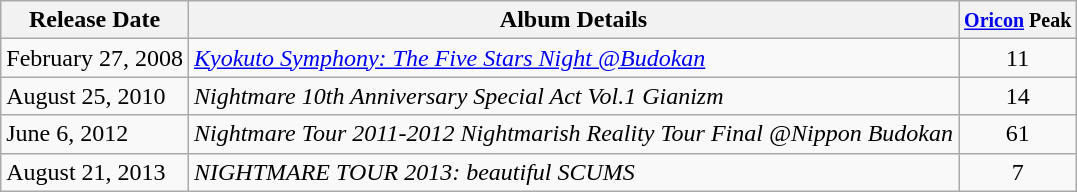<table class="wikitable">
<tr>
<th>Release Date</th>
<th>Album Details</th>
<th><small><a href='#'>Oricon</a> Peak</small></th>
</tr>
<tr>
<td>February 27, 2008</td>
<td><em><a href='#'>Kyokuto Symphony: The Five Stars Night @Budokan</a></em></td>
<td align="center">11</td>
</tr>
<tr>
<td>August 25, 2010</td>
<td><em>Nightmare 10th Anniversary Special Act Vol.1 Gianizm</em> </td>
<td align="center">14</td>
</tr>
<tr>
<td>June 6, 2012</td>
<td><em>Nightmare Tour 2011-2012 Nightmarish Reality Tour Final @Nippon Budokan</em></td>
<td align="center">61</td>
</tr>
<tr>
<td>August 21, 2013</td>
<td><em>NIGHTMARE TOUR 2013: beautiful SCUMS</em></td>
<td align="center">7</td>
</tr>
</table>
